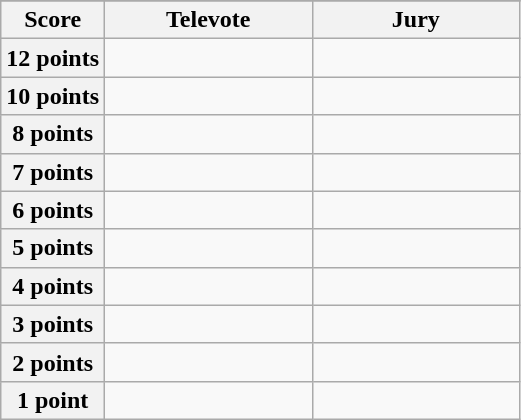<table class="wikitable">
<tr>
</tr>
<tr>
<th scope="col" width="20%">Score</th>
<th scope="col" width="40%">Televote</th>
<th scope="col" width="40%">Jury</th>
</tr>
<tr>
<th scope="row">12 points</th>
<td></td>
<td></td>
</tr>
<tr>
<th scope="row">10 points</th>
<td></td>
<td></td>
</tr>
<tr>
<th scope="row">8 points</th>
<td></td>
<td></td>
</tr>
<tr>
<th scope="row">7 points</th>
<td></td>
<td></td>
</tr>
<tr>
<th scope="row">6 points</th>
<td></td>
<td></td>
</tr>
<tr>
<th scope="row">5 points</th>
<td></td>
<td></td>
</tr>
<tr>
<th scope="row">4 points</th>
<td></td>
<td></td>
</tr>
<tr>
<th scope="row">3 points</th>
<td></td>
<td></td>
</tr>
<tr>
<th scope="row">2 points</th>
<td></td>
<td></td>
</tr>
<tr>
<th scope="row">1 point</th>
<td></td>
<td></td>
</tr>
</table>
